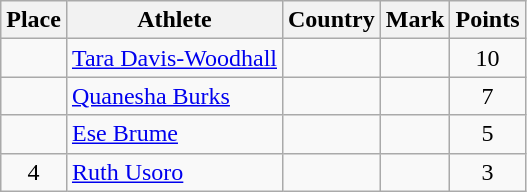<table class="wikitable">
<tr>
<th>Place</th>
<th>Athlete</th>
<th>Country</th>
<th>Mark</th>
<th>Points</th>
</tr>
<tr>
<td align=center></td>
<td><a href='#'>Tara Davis-Woodhall</a></td>
<td></td>
<td></td>
<td align=center>10</td>
</tr>
<tr>
<td align=center></td>
<td><a href='#'>Quanesha Burks</a></td>
<td></td>
<td></td>
<td align=center>7</td>
</tr>
<tr>
<td align=center></td>
<td><a href='#'>Ese Brume</a></td>
<td></td>
<td></td>
<td align=center>5</td>
</tr>
<tr>
<td align=center>4</td>
<td><a href='#'>Ruth Usoro</a></td>
<td></td>
<td></td>
<td align=center>3</td>
</tr>
</table>
